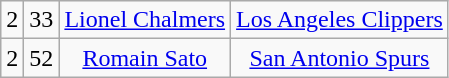<table class="wikitable">
<tr style="text-align:center;" bgcolor="">
<td>2</td>
<td>33</td>
<td><a href='#'>Lionel Chalmers</a></td>
<td><a href='#'>Los Angeles Clippers</a></td>
</tr>
<tr style="text-align:center;" bgcolor="">
<td>2</td>
<td>52</td>
<td><a href='#'>Romain Sato</a></td>
<td><a href='#'>San Antonio Spurs</a></td>
</tr>
</table>
